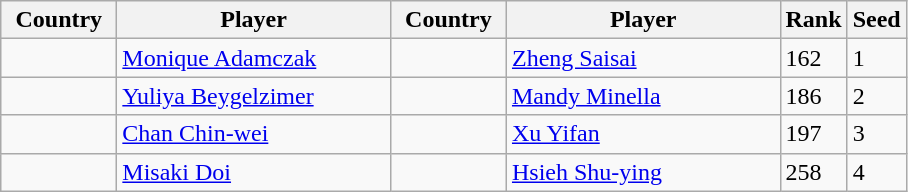<table class="sortable wikitable">
<tr>
<th width="70">Country</th>
<th style="width:175px;">Player</th>
<th width="70">Country</th>
<th style="width:175px;">Player</th>
<th>Rank</th>
<th>Seed</th>
</tr>
<tr>
<td></td>
<td><a href='#'>Monique Adamczak</a></td>
<td></td>
<td><a href='#'>Zheng Saisai</a></td>
<td>162</td>
<td>1</td>
</tr>
<tr>
<td></td>
<td><a href='#'>Yuliya Beygelzimer</a></td>
<td></td>
<td><a href='#'>Mandy Minella</a></td>
<td>186</td>
<td>2</td>
</tr>
<tr>
<td></td>
<td><a href='#'>Chan Chin-wei</a></td>
<td></td>
<td><a href='#'>Xu Yifan</a></td>
<td>197</td>
<td>3</td>
</tr>
<tr>
<td></td>
<td><a href='#'>Misaki Doi</a></td>
<td></td>
<td><a href='#'>Hsieh Shu-ying</a></td>
<td>258</td>
<td>4</td>
</tr>
</table>
